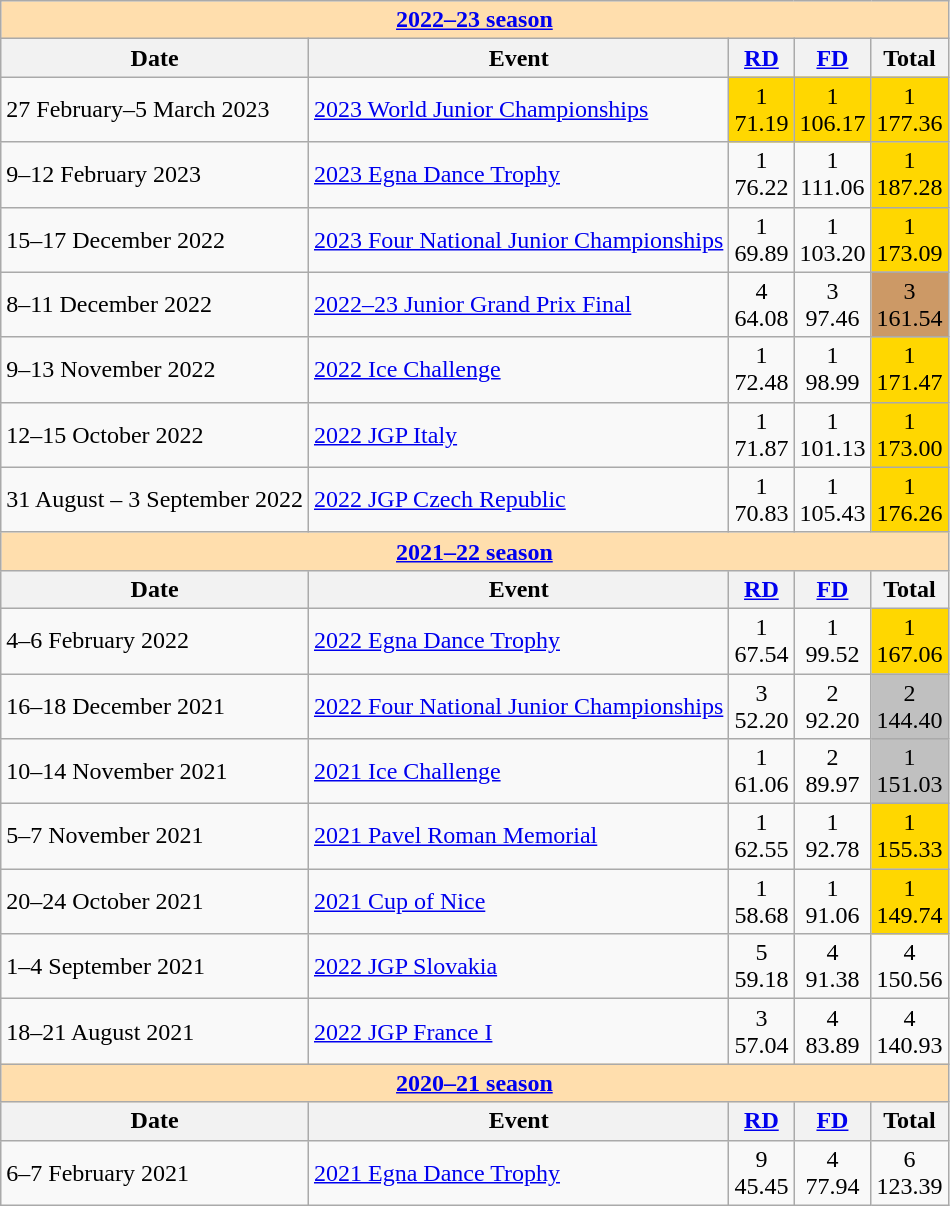<table class="wikitable">
<tr>
<td style="background-color: #ffdead; " colspan=5 align=center><a href='#'><strong>2022–23 season</strong></a></td>
</tr>
<tr>
<th>Date</th>
<th>Event</th>
<th><a href='#'>RD</a></th>
<th><a href='#'>FD</a></th>
<th>Total</th>
</tr>
<tr>
<td>27 February–5 March 2023</td>
<td><a href='#'>2023 World Junior Championships</a></td>
<td align=center bgcolor=gold>1 <br> 71.19</td>
<td align=center bgcolor=gold>1 <br> 106.17</td>
<td align=center bgcolor=gold>1<br> 177.36</td>
</tr>
<tr>
<td>9–12 February 2023</td>
<td><a href='#'>2023 Egna Dance Trophy</a></td>
<td align=center>1 <br> 76.22</td>
<td align=center>1 <br> 111.06</td>
<td align=center bgcolor=gold>1 <br> 187.28</td>
</tr>
<tr>
<td>15–17 December 2022</td>
<td><a href='#'>2023 Four National Junior Championships</a></td>
<td align=center>1 <br> 69.89</td>
<td align=center>1 <br> 103.20</td>
<td align=center bgcolor=gold>1 <br> 173.09</td>
</tr>
<tr>
<td>8–11 December 2022</td>
<td><a href='#'>2022–23 Junior Grand Prix Final</a></td>
<td align=center>4 <br> 64.08</td>
<td align=center>3 <br> 97.46</td>
<td align=center bgcolor=cc9966>3 <br> 161.54</td>
</tr>
<tr>
<td>9–13 November 2022</td>
<td><a href='#'>2022 Ice Challenge</a></td>
<td align=center>1 <br> 72.48</td>
<td align=center>1 <br> 98.99</td>
<td align=center bgcolor=gold>1 <br> 171.47</td>
</tr>
<tr>
<td>12–15 October 2022</td>
<td><a href='#'>2022 JGP Italy</a></td>
<td align=center>1 <br> 71.87</td>
<td align=center>1 <br> 101.13</td>
<td align=center bgcolor=gold>1 <br> 173.00</td>
</tr>
<tr>
<td>31 August – 3 September 2022</td>
<td><a href='#'>2022 JGP Czech Republic</a></td>
<td align=center>1 <br> 70.83</td>
<td align=center>1 <br> 105.43</td>
<td align=center bgcolor=gold>1 <br> 176.26</td>
</tr>
<tr>
<th style="background-color: #ffdead;" colspan=5 align=center><a href='#'>2021–22 season</a></th>
</tr>
<tr>
<th>Date</th>
<th>Event</th>
<th><a href='#'>RD</a></th>
<th><a href='#'>FD</a></th>
<th>Total</th>
</tr>
<tr>
<td>4–6 February 2022</td>
<td><a href='#'>2022 Egna Dance Trophy</a></td>
<td align=center>1 <br> 67.54</td>
<td align=center>1 <br> 99.52</td>
<td align=center bgcolor=gold>1 <br> 167.06</td>
</tr>
<tr>
<td>16–18 December 2021</td>
<td><a href='#'>2022 Four National Junior Championships</a></td>
<td align=center>3 <br> 52.20</td>
<td align=center>2 <br> 92.20</td>
<td align=center bgcolor=silver>2 <br> 144.40</td>
</tr>
<tr>
<td>10–14 November 2021</td>
<td><a href='#'>2021 Ice Challenge</a></td>
<td align=center>1 <br> 61.06</td>
<td align=center>2 <br> 89.97</td>
<td align=center bgcolor=silver>1 <br> 151.03</td>
</tr>
<tr>
<td>5–7 November 2021</td>
<td><a href='#'>2021 Pavel Roman Memorial</a></td>
<td align=center>1 <br> 62.55</td>
<td align=center>1 <br> 92.78</td>
<td align=center bgcolor=gold>1 <br> 155.33</td>
</tr>
<tr>
<td>20–24 October 2021</td>
<td><a href='#'>2021 Cup of Nice</a></td>
<td align=center>1 <br> 58.68</td>
<td align=center>1 <br> 91.06</td>
<td align=center bgcolor=gold>1 <br> 149.74</td>
</tr>
<tr>
<td>1–4 September 2021</td>
<td><a href='#'>2022 JGP Slovakia</a></td>
<td align=center>5 <br> 59.18</td>
<td align=center>4 <br> 91.38</td>
<td align=center>4 <br> 150.56</td>
</tr>
<tr>
<td>18–21 August 2021</td>
<td><a href='#'>2022 JGP France I</a></td>
<td align=center>3 <br> 57.04</td>
<td align=center>4 <br> 83.89</td>
<td align=center>4 <br> 140.93</td>
</tr>
<tr>
<th style="background-color: #ffdead;" colspan=5 align=center><a href='#'>2020–21 season</a></th>
</tr>
<tr>
<th>Date</th>
<th>Event</th>
<th><a href='#'>RD</a></th>
<th><a href='#'>FD</a></th>
<th>Total</th>
</tr>
<tr>
<td>6–7 February 2021</td>
<td><a href='#'>2021 Egna Dance Trophy</a></td>
<td align=center>9 <br> 45.45</td>
<td align=center>4 <br> 77.94</td>
<td align=center>6 <br> 123.39</td>
</tr>
</table>
